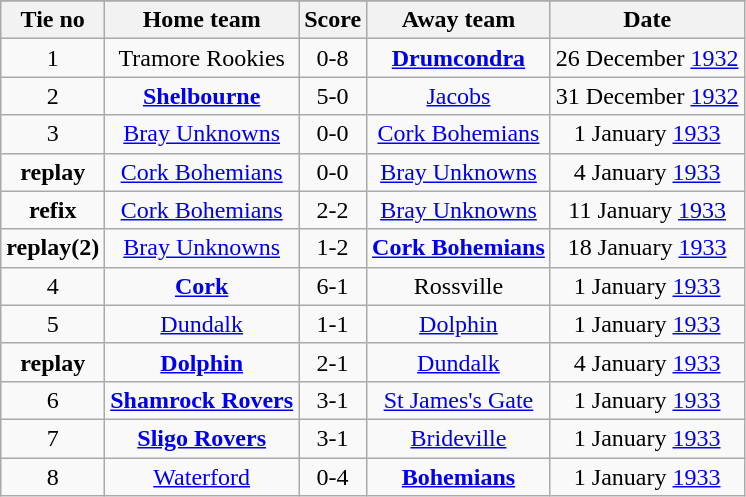<table class="wikitable" style="text-align: center">
<tr>
</tr>
<tr>
<th>Tie no</th>
<th>Home team</th>
<th>Score</th>
<th>Away team</th>
<th>Date</th>
</tr>
<tr>
<td>1</td>
<td>Tramore Rookies</td>
<td>0-8</td>
<td><strong><a href='#'>Drumcondra</a></strong></td>
<td>26 December <a href='#'>1932</a></td>
</tr>
<tr>
<td>2</td>
<td><strong><a href='#'>Shelbourne</a></strong></td>
<td>5-0</td>
<td><a href='#'>Jacobs</a></td>
<td>31 December <a href='#'>1932</a></td>
</tr>
<tr>
<td>3</td>
<td><a href='#'>Bray Unknowns</a></td>
<td>0-0</td>
<td><a href='#'>Cork Bohemians</a></td>
<td>1 January <a href='#'>1933</a></td>
</tr>
<tr>
<td><strong>replay</strong></td>
<td><a href='#'>Cork Bohemians</a></td>
<td>0-0</td>
<td><a href='#'>Bray Unknowns</a></td>
<td>4 January <a href='#'>1933</a></td>
</tr>
<tr>
<td><strong>refix</strong></td>
<td><a href='#'>Cork Bohemians</a></td>
<td>2-2</td>
<td><a href='#'>Bray Unknowns</a></td>
<td>11 January <a href='#'>1933</a></td>
</tr>
<tr>
<td><strong>replay(2)</strong></td>
<td><a href='#'>Bray Unknowns</a></td>
<td>1-2</td>
<td><strong><a href='#'>Cork Bohemians</a></strong></td>
<td>18 January <a href='#'>1933</a></td>
</tr>
<tr>
<td>4</td>
<td><strong><a href='#'>Cork</a></strong></td>
<td>6-1</td>
<td>Rossville</td>
<td>1 January <a href='#'>1933</a></td>
</tr>
<tr>
<td>5</td>
<td><a href='#'>Dundalk</a></td>
<td>1-1</td>
<td><a href='#'>Dolphin</a></td>
<td>1 January <a href='#'>1933</a></td>
</tr>
<tr>
<td><strong>replay</strong></td>
<td><strong><a href='#'>Dolphin</a></strong></td>
<td>2-1</td>
<td><a href='#'>Dundalk</a></td>
<td>4 January <a href='#'>1933</a></td>
</tr>
<tr>
<td>6</td>
<td><strong><a href='#'>Shamrock Rovers</a></strong></td>
<td>3-1</td>
<td><a href='#'>St James's Gate</a></td>
<td>1 January <a href='#'>1933</a></td>
</tr>
<tr>
<td>7</td>
<td><strong><a href='#'>Sligo Rovers</a></strong></td>
<td>3-1</td>
<td><a href='#'>Brideville</a></td>
<td>1 January <a href='#'>1933</a></td>
</tr>
<tr>
<td>8</td>
<td><a href='#'>Waterford</a></td>
<td>0-4</td>
<td><strong><a href='#'>Bohemians</a></strong></td>
<td>1 January <a href='#'>1933</a></td>
</tr>
</table>
